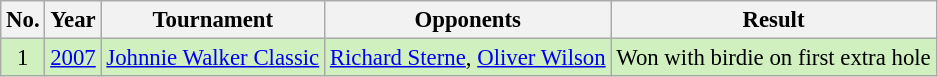<table class="wikitable" style="font-size:95%;">
<tr>
<th>No.</th>
<th>Year</th>
<th>Tournament</th>
<th>Opponents</th>
<th>Result</th>
</tr>
<tr style="background:#D0F0C0;">
<td align=center>1</td>
<td><a href='#'>2007</a></td>
<td><a href='#'>Johnnie Walker Classic</a></td>
<td> <a href='#'>Richard Sterne</a>,  <a href='#'>Oliver Wilson</a></td>
<td>Won with birdie on first extra hole</td>
</tr>
</table>
